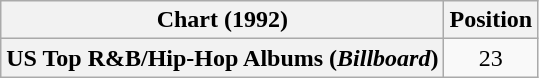<table class="wikitable plainrowheaders" style="text-align:center">
<tr>
<th scope="col">Chart (1992)</th>
<th scope="col">Position</th>
</tr>
<tr>
<th scope="row">US Top R&B/Hip-Hop Albums (<em>Billboard</em>)</th>
<td>23</td>
</tr>
</table>
